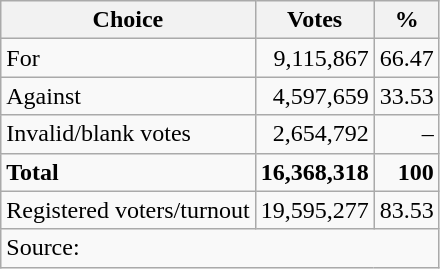<table class=wikitable style=text-align:right>
<tr>
<th>Choice</th>
<th>Votes</th>
<th>%</th>
</tr>
<tr>
<td align=left>For</td>
<td>9,115,867</td>
<td>66.47</td>
</tr>
<tr>
<td align=left>Against</td>
<td>4,597,659</td>
<td>33.53</td>
</tr>
<tr>
<td align=left>Invalid/blank votes</td>
<td>2,654,792</td>
<td>–</td>
</tr>
<tr>
<td align=left><strong>Total</strong></td>
<td><strong>16,368,318</strong></td>
<td><strong>100</strong></td>
</tr>
<tr>
<td align=left>Registered voters/turnout</td>
<td>19,595,277</td>
<td>83.53</td>
</tr>
<tr>
<td align=left colspan=3>Source: </td>
</tr>
</table>
